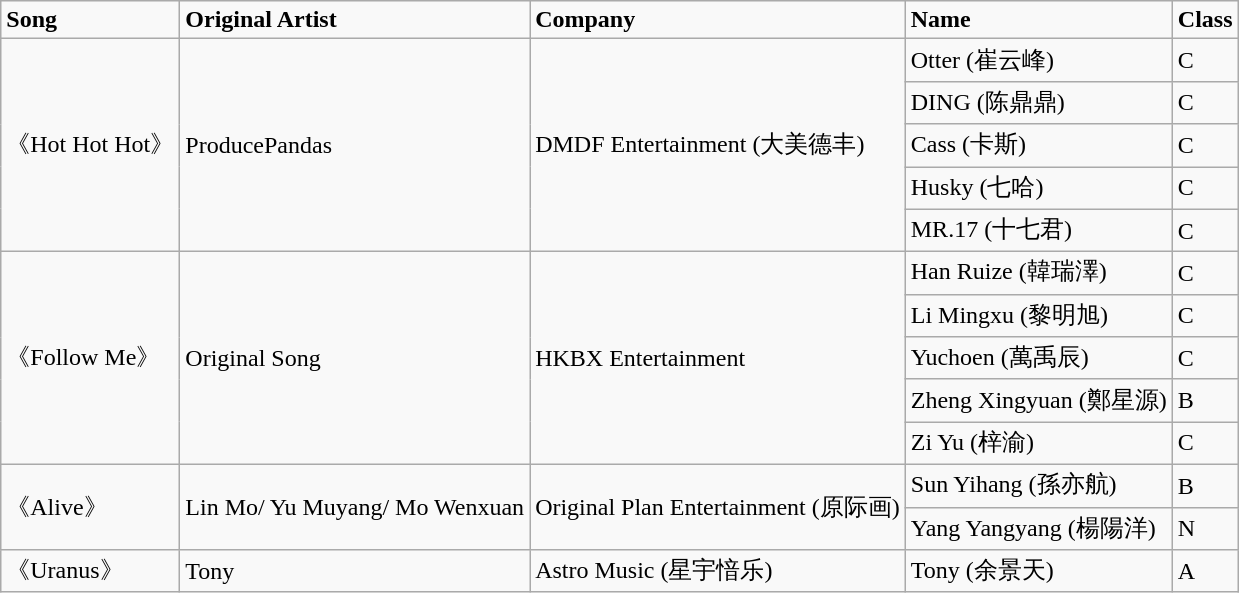<table class="wikitable mw-collapsible mw-collapsed">
<tr>
<td><strong>Song</strong></td>
<td><strong>Original Artist</strong></td>
<td><strong>Company</strong></td>
<td><strong>Name</strong></td>
<td><strong>Class</strong></td>
</tr>
<tr>
<td rowspan="5">《Hot Hot Hot》</td>
<td rowspan="5">ProducePandas</td>
<td rowspan="5">DMDF Entertainment (大美德丰)</td>
<td>Otter (崔云峰)</td>
<td>C</td>
</tr>
<tr>
<td>DING (陈鼎鼎)</td>
<td>C</td>
</tr>
<tr>
<td>Cass (卡斯)</td>
<td>C</td>
</tr>
<tr>
<td>Husky (七哈)</td>
<td>C</td>
</tr>
<tr>
<td>MR.17 (十七君)</td>
<td>C</td>
</tr>
<tr>
<td rowspan="5">《Follow Me》</td>
<td rowspan="5">Original Song</td>
<td rowspan="5">HKBX Entertainment</td>
<td>Han Ruize (韓瑞澤)</td>
<td>C</td>
</tr>
<tr>
<td>Li Mingxu (黎明旭)</td>
<td>C</td>
</tr>
<tr>
<td>Yuchoen (萬禹辰)</td>
<td>C</td>
</tr>
<tr>
<td>Zheng Xingyuan (鄭星源)</td>
<td>B</td>
</tr>
<tr>
<td>Zi Yu (梓渝)</td>
<td>C</td>
</tr>
<tr>
<td rowspan="2">《Alive》</td>
<td rowspan="2">Lin Mo/ Yu Muyang/ Mo Wenxuan</td>
<td rowspan="2">Original Plan Entertainment (原际画)</td>
<td>Sun Yihang (孫亦航)</td>
<td>B</td>
</tr>
<tr>
<td>Yang Yangyang (楊陽洋)</td>
<td>N</td>
</tr>
<tr>
<td>《Uranus》</td>
<td>Tony</td>
<td>Astro Music (星宇愔乐)</td>
<td>Tony (余景天)</td>
<td>A</td>
</tr>
</table>
